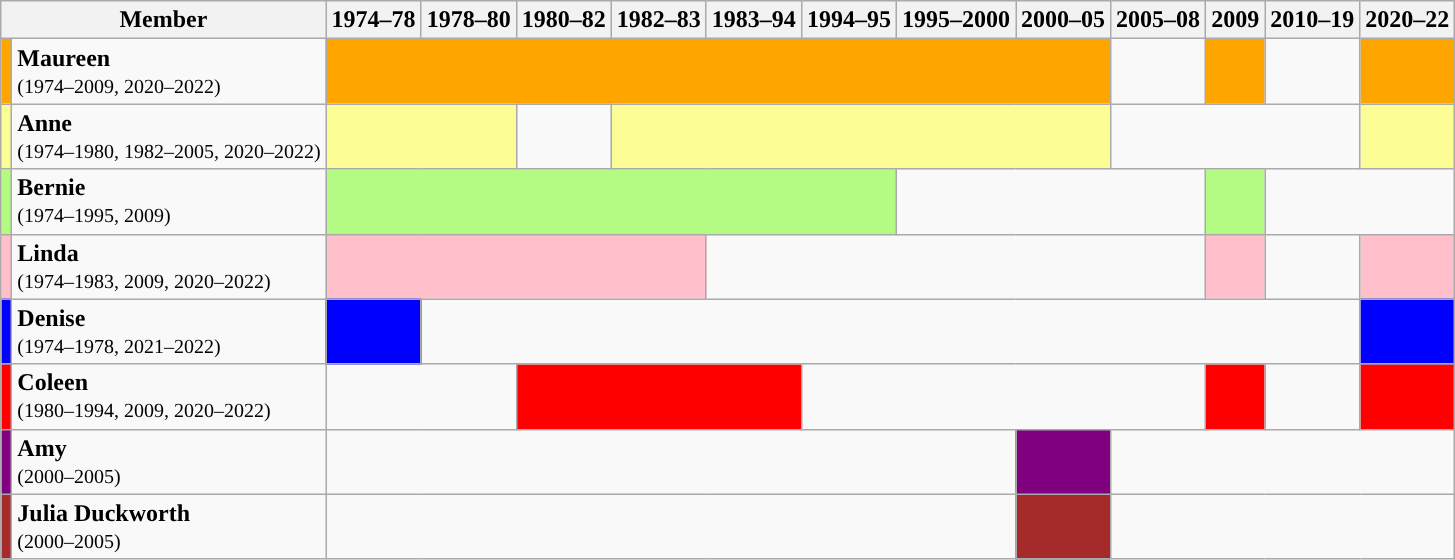<table class="wikitable">
<tr>
<th colspan="2">Member</th>
<th>1974–78</th>
<th>1978–80</th>
<th>1980–82</th>
<th>1982–83</th>
<th>1983–94</th>
<th>1994–95</th>
<th>1995–2000</th>
<th>2000–05</th>
<th>2005–08</th>
<th>2009</th>
<th>2010–19</th>
<th>2020–22</th>
</tr>
<tr>
<td style="background:orange"></td>
<td><strong>Maureen</strong><br><small>(1974–2009, 2020–2022)</small></td>
<td colspan="8" style="text-align:center; background:orange;"></td>
<td></td>
<td colspan="1" style="text-align:center; background:orange;"></td>
<td colspan="1"></td>
<td colspan="1" style="text-align:center; background:orange;"></td>
</tr>
<tr>
<td style="background:#FDFD96"></td>
<td><strong>Anne</strong><br><small>(1974–1980, 1982–2005, 2020–2022)</small></td>
<td colspan="2" style="text-align:center; background:#FDFD96;"></td>
<td></td>
<td colspan="5" style="text-5align:center; background:#FDFD96;"></td>
<td colspan="3"></td>
<td colspan="1" style="text-align:center; background:#FDFD96;"></td>
</tr>
<tr>
<td style="background:#B4FB84"></td>
<td><strong>Bernie</strong><br><small>(1974–1995, 2009)</small></td>
<td colspan="6" style="text-align:center; background:#B4FB84;"></td>
<td colspan="3"></td>
<td colspan="1" style="text-align:center; background:#B4FB84;"></td>
</tr>
<tr>
<td style="background:pink"></td>
<td><strong>Linda</strong><br><small>(1974–1983, 2009, 2020–2022)</small></td>
<td colspan="4" style="text-align:center; background:pink"></td>
<td colspan="5"></td>
<td colspan="1" style="text-align:center; background:pink;"></td>
<td colspan="1"></td>
<td colspan="1" style="text-align:center; background:pink;"></td>
</tr>
<tr>
<td style="background:blue"></td>
<td><strong>Denise</strong><br><small>(1974–1978, 2021–2022)</small></td>
<td style="text-align:center; background:blue"></td>
<td colspan="10"></td>
<td colspan="1" style="text-align:center; background:blue;"></td>
</tr>
<tr>
<td style="background:red"></td>
<td><strong>Coleen</strong><br><small>(1980–1994, 2009, 2020–2022)</small></td>
<td colspan="2"></td>
<td colspan="3" style="text-align:center; background:red"></td>
<td colspan="4"></td>
<td colspan="1" style="text-align:center; background:red;"></td>
<td colspan="1"></td>
<td colspan="1" style="text-align:center; background:red;"></td>
</tr>
<tr>
<td style="background:purple"></td>
<td><strong>Amy</strong><br><small>(2000–2005)</small></td>
<td colspan="7"></td>
<td colspan="1" style="text-align:center; background:purple;"></td>
<td colspan="4"></td>
</tr>
<tr>
<td style="background:brown"></td>
<td><strong>Julia Duckworth</strong><br><small>(2000–2005)</small></td>
<td colspan="7"></td>
<td colspan="1" style="text-align:center; background:brown;"></td>
<td colspan="4"></td>
</tr>
</table>
